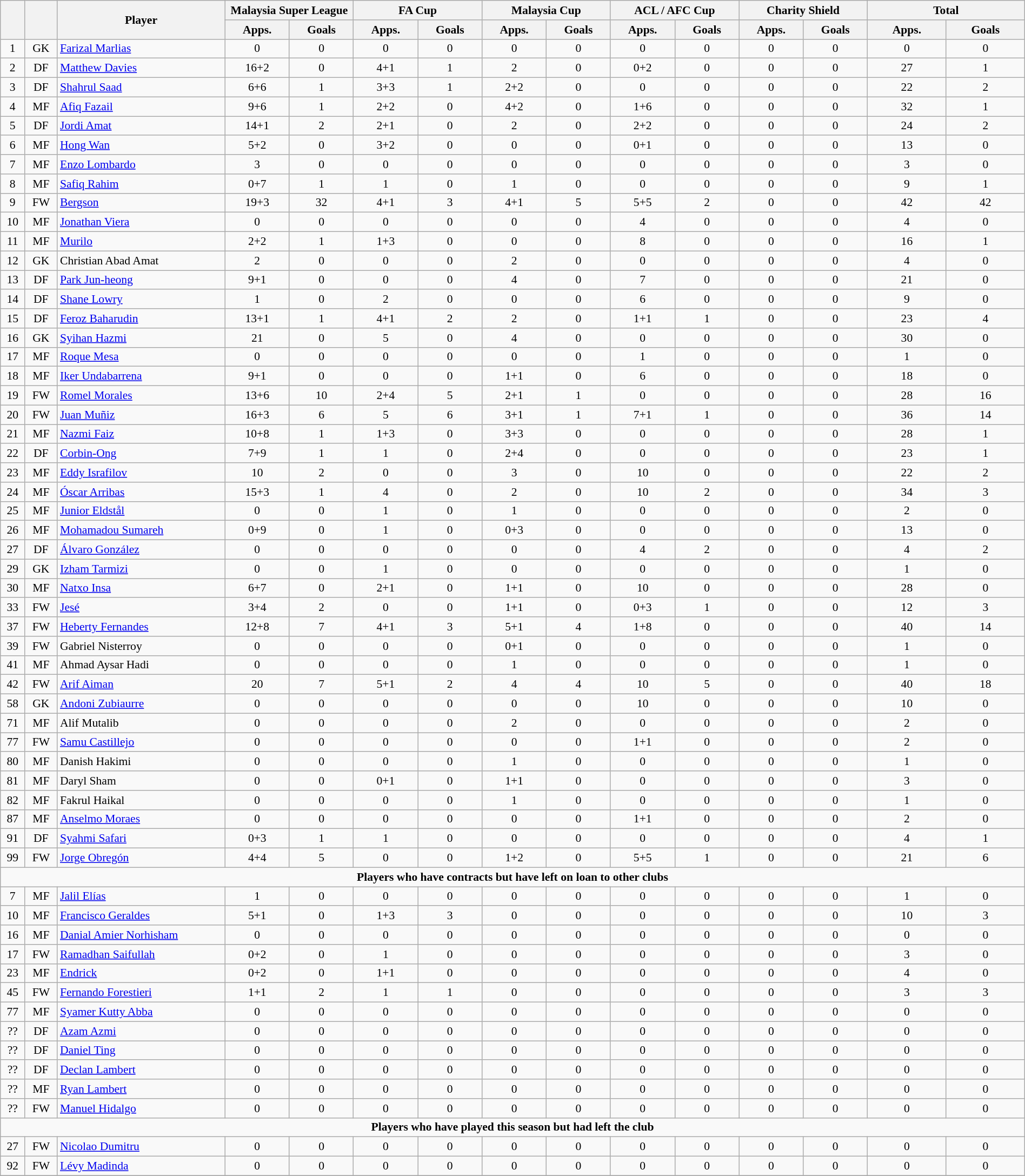<table class="wikitable" style="text-align:center; font-size:90%; width:100%;">
<tr>
<th rowspan=2></th>
<th rowspan=2></th>
<th rowspan=2 width="200">Player</th>
<th colspan=2 width="105">Malaysia Super League</th>
<th colspan=2 width="105">FA Cup</th>
<th colspan=2 width="105">Malaysia Cup</th>
<th colspan=2 width="105">ACL / AFC Cup</th>
<th colspan=2 width="105">Charity Shield</th>
<th colspan=2 width="130">Total</th>
</tr>
<tr>
<th>Apps.</th>
<th>Goals</th>
<th>Apps.</th>
<th>Goals</th>
<th>Apps.</th>
<th>Goals</th>
<th>Apps.</th>
<th>Goals</th>
<th>Apps.</th>
<th>Goals</th>
<th>Apps.</th>
<th>Goals</th>
</tr>
<tr>
<td>1</td>
<td>GK</td>
<td align="left"> <a href='#'>Farizal Marlias</a></td>
<td>0</td>
<td>0</td>
<td>0</td>
<td>0</td>
<td>0</td>
<td>0</td>
<td>0</td>
<td>0</td>
<td>0</td>
<td>0</td>
<td>0</td>
<td>0</td>
</tr>
<tr>
<td>2</td>
<td>DF</td>
<td align="left"> <a href='#'>Matthew Davies</a></td>
<td>16+2</td>
<td>0</td>
<td>4+1</td>
<td>1</td>
<td>2</td>
<td>0</td>
<td>0+2</td>
<td>0</td>
<td>0</td>
<td>0</td>
<td>27</td>
<td>1</td>
</tr>
<tr>
<td>3</td>
<td>DF</td>
<td align="left"> <a href='#'>Shahrul Saad</a></td>
<td>6+6</td>
<td>1</td>
<td>3+3</td>
<td>1</td>
<td>2+2</td>
<td>0</td>
<td>0</td>
<td>0</td>
<td>0</td>
<td>0</td>
<td>22</td>
<td>2</td>
</tr>
<tr>
<td>4</td>
<td>MF</td>
<td align="left"> <a href='#'>Afiq Fazail</a></td>
<td>9+6</td>
<td>1</td>
<td>2+2</td>
<td>0</td>
<td>4+2</td>
<td>0</td>
<td>1+6</td>
<td>0</td>
<td>0</td>
<td>0</td>
<td>32</td>
<td>1</td>
</tr>
<tr>
<td>5</td>
<td>DF</td>
<td align="left"> <a href='#'>Jordi Amat</a></td>
<td>14+1</td>
<td>2</td>
<td>2+1</td>
<td>0</td>
<td>2</td>
<td>0</td>
<td>2+2</td>
<td>0</td>
<td>0</td>
<td>0</td>
<td>24</td>
<td>2</td>
</tr>
<tr>
<td>6</td>
<td>MF</td>
<td align="left"> <a href='#'>Hong Wan</a></td>
<td>5+2</td>
<td>0</td>
<td>3+2</td>
<td>0</td>
<td>0</td>
<td>0</td>
<td>0+1</td>
<td>0</td>
<td>0</td>
<td>0</td>
<td>13</td>
<td>0</td>
</tr>
<tr>
<td>7</td>
<td>MF</td>
<td align="left"> <a href='#'>Enzo Lombardo</a></td>
<td>3</td>
<td>0</td>
<td>0</td>
<td>0</td>
<td>0</td>
<td>0</td>
<td>0</td>
<td>0</td>
<td>0</td>
<td>0</td>
<td>3</td>
<td>0</td>
</tr>
<tr>
<td>8</td>
<td>MF</td>
<td align="left"> <a href='#'>Safiq Rahim</a></td>
<td>0+7</td>
<td>1</td>
<td>1</td>
<td>0</td>
<td>1</td>
<td>0</td>
<td>0</td>
<td>0</td>
<td>0</td>
<td>0</td>
<td>9</td>
<td>1</td>
</tr>
<tr>
<td>9</td>
<td>FW</td>
<td align="left"> <a href='#'>Bergson</a></td>
<td>19+3</td>
<td>32</td>
<td>4+1</td>
<td>3</td>
<td>4+1</td>
<td>5</td>
<td>5+5</td>
<td>2</td>
<td>0</td>
<td>0</td>
<td>42</td>
<td>42</td>
</tr>
<tr>
<td>10</td>
<td>MF</td>
<td align="left"> <a href='#'>Jonathan Viera</a></td>
<td>0</td>
<td>0</td>
<td>0</td>
<td>0</td>
<td>0</td>
<td>0</td>
<td>4</td>
<td>0</td>
<td>0</td>
<td>0</td>
<td>4</td>
<td>0</td>
</tr>
<tr>
<td>11</td>
<td>MF</td>
<td align="left"> <a href='#'>Murilo</a></td>
<td>2+2</td>
<td>1</td>
<td>1+3</td>
<td>0</td>
<td>0</td>
<td>0</td>
<td>8</td>
<td>0</td>
<td>0</td>
<td>0</td>
<td>16</td>
<td>1</td>
</tr>
<tr>
<td>12</td>
<td>GK</td>
<td align="left"> Christian Abad Amat</td>
<td>2</td>
<td>0</td>
<td>0</td>
<td>0</td>
<td>2</td>
<td>0</td>
<td>0</td>
<td>0</td>
<td>0</td>
<td>0</td>
<td>4</td>
<td>0</td>
</tr>
<tr>
<td>13</td>
<td>DF</td>
<td align="left"> <a href='#'>Park Jun-heong</a></td>
<td>9+1</td>
<td>0</td>
<td>0</td>
<td>0</td>
<td>4</td>
<td>0</td>
<td>7</td>
<td>0</td>
<td>0</td>
<td>0</td>
<td>21</td>
<td>0</td>
</tr>
<tr>
<td>14</td>
<td>DF</td>
<td align="left"> <a href='#'>Shane Lowry</a></td>
<td>1</td>
<td>0</td>
<td>2</td>
<td>0</td>
<td>0</td>
<td>0</td>
<td>6</td>
<td>0</td>
<td>0</td>
<td>0</td>
<td>9</td>
<td>0</td>
</tr>
<tr>
<td>15</td>
<td>DF</td>
<td align="left"> <a href='#'>Feroz Baharudin</a></td>
<td>13+1</td>
<td>1</td>
<td>4+1</td>
<td>2</td>
<td>2</td>
<td>0</td>
<td>1+1</td>
<td>1</td>
<td>0</td>
<td>0</td>
<td>23</td>
<td>4</td>
</tr>
<tr>
<td>16</td>
<td>GK</td>
<td align="left"> <a href='#'>Syihan Hazmi</a></td>
<td>21</td>
<td>0</td>
<td>5</td>
<td>0</td>
<td>4</td>
<td>0</td>
<td>0</td>
<td>0</td>
<td>0</td>
<td>0</td>
<td>30</td>
<td>0</td>
</tr>
<tr>
<td>17</td>
<td>MF</td>
<td align="left"> <a href='#'>Roque Mesa</a></td>
<td>0</td>
<td>0</td>
<td>0</td>
<td>0</td>
<td>0</td>
<td>0</td>
<td>1</td>
<td>0</td>
<td>0</td>
<td>0</td>
<td>1</td>
<td>0</td>
</tr>
<tr>
<td>18</td>
<td>MF</td>
<td align="left"> <a href='#'>Iker Undabarrena</a></td>
<td>9+1</td>
<td>0</td>
<td>0</td>
<td>0</td>
<td>1+1</td>
<td>0</td>
<td>6</td>
<td>0</td>
<td>0</td>
<td>0</td>
<td>18</td>
<td>0</td>
</tr>
<tr>
<td>19</td>
<td>FW</td>
<td align="left"> <a href='#'>Romel Morales</a></td>
<td>13+6</td>
<td>10</td>
<td>2+4</td>
<td>5</td>
<td>2+1</td>
<td>1</td>
<td>0</td>
<td>0</td>
<td>0</td>
<td>0</td>
<td>28</td>
<td>16</td>
</tr>
<tr>
<td>20</td>
<td>FW</td>
<td align="left"> <a href='#'>Juan Muñiz</a></td>
<td>16+3</td>
<td>6</td>
<td>5</td>
<td>6</td>
<td>3+1</td>
<td>1</td>
<td>7+1</td>
<td>1</td>
<td>0</td>
<td>0</td>
<td>36</td>
<td>14</td>
</tr>
<tr>
<td>21</td>
<td>MF</td>
<td align="left"> <a href='#'>Nazmi Faiz</a></td>
<td>10+8</td>
<td>1</td>
<td>1+3</td>
<td>0</td>
<td>3+3</td>
<td>0</td>
<td>0</td>
<td>0</td>
<td>0</td>
<td>0</td>
<td>28</td>
<td>1</td>
</tr>
<tr>
<td>22</td>
<td>DF</td>
<td align="left"> <a href='#'>Corbin-Ong</a></td>
<td>7+9</td>
<td>1</td>
<td>1</td>
<td>0</td>
<td>2+4</td>
<td>0</td>
<td>0</td>
<td>0</td>
<td>0</td>
<td>0</td>
<td>23</td>
<td>1</td>
</tr>
<tr>
<td>23</td>
<td>MF</td>
<td align="left"> <a href='#'>Eddy Israfilov</a></td>
<td>10</td>
<td>2</td>
<td>0</td>
<td>0</td>
<td>3</td>
<td>0</td>
<td>10</td>
<td>0</td>
<td>0</td>
<td>0</td>
<td>22</td>
<td>2</td>
</tr>
<tr>
<td>24</td>
<td>MF</td>
<td align="left"> <a href='#'>Óscar Arribas</a></td>
<td>15+3</td>
<td>1</td>
<td>4</td>
<td>0</td>
<td>2</td>
<td>0</td>
<td>10</td>
<td>2</td>
<td>0</td>
<td>0</td>
<td>34</td>
<td>3</td>
</tr>
<tr>
<td>25</td>
<td>MF</td>
<td align="left"> <a href='#'>Junior Eldstål</a></td>
<td>0</td>
<td>0</td>
<td>1</td>
<td>0</td>
<td>1</td>
<td>0</td>
<td>0</td>
<td>0</td>
<td>0</td>
<td>0</td>
<td>2</td>
<td>0</td>
</tr>
<tr>
<td>26</td>
<td>MF</td>
<td align="left"> <a href='#'>Mohamadou Sumareh</a></td>
<td>0+9</td>
<td>0</td>
<td>1</td>
<td>0</td>
<td>0+3</td>
<td>0</td>
<td>0</td>
<td>0</td>
<td>0</td>
<td>0</td>
<td>13</td>
<td>0</td>
</tr>
<tr>
<td>27</td>
<td>DF</td>
<td align="left"> <a href='#'>Álvaro González</a></td>
<td>0</td>
<td>0</td>
<td>0</td>
<td>0</td>
<td>0</td>
<td>0</td>
<td>4</td>
<td>2</td>
<td>0</td>
<td>0</td>
<td>4</td>
<td>2</td>
</tr>
<tr>
<td>29</td>
<td>GK</td>
<td align="left"> <a href='#'>Izham Tarmizi</a></td>
<td>0</td>
<td>0</td>
<td>1</td>
<td>0</td>
<td>0</td>
<td>0</td>
<td>0</td>
<td>0</td>
<td>0</td>
<td>0</td>
<td>1</td>
<td>0</td>
</tr>
<tr>
<td>30</td>
<td>MF</td>
<td align="left"> <a href='#'>Natxo Insa</a></td>
<td>6+7</td>
<td>0</td>
<td>2+1</td>
<td>0</td>
<td>1+1</td>
<td>0</td>
<td>10</td>
<td>0</td>
<td>0</td>
<td>0</td>
<td>28</td>
<td>0</td>
</tr>
<tr>
<td>33</td>
<td>FW</td>
<td align="left"> <a href='#'>Jesé</a></td>
<td>3+4</td>
<td>2</td>
<td>0</td>
<td>0</td>
<td>1+1</td>
<td>0</td>
<td>0+3</td>
<td>1</td>
<td>0</td>
<td>0</td>
<td>12</td>
<td>3</td>
</tr>
<tr>
<td>37</td>
<td>FW</td>
<td align="left"> <a href='#'>Heberty Fernandes</a></td>
<td>12+8</td>
<td>7</td>
<td>4+1</td>
<td>3</td>
<td>5+1</td>
<td>4</td>
<td>1+8</td>
<td>0</td>
<td>0</td>
<td>0</td>
<td>40</td>
<td>14</td>
</tr>
<tr>
<td>39</td>
<td>FW</td>
<td align="left"> Gabriel Nisterroy</td>
<td>0</td>
<td>0</td>
<td>0</td>
<td>0</td>
<td>0+1</td>
<td>0</td>
<td>0</td>
<td>0</td>
<td>0</td>
<td>0</td>
<td>1</td>
<td>0</td>
</tr>
<tr>
<td>41</td>
<td>MF</td>
<td align="left"> Ahmad Aysar Hadi</td>
<td>0</td>
<td>0</td>
<td>0</td>
<td>0</td>
<td>1</td>
<td>0</td>
<td>0</td>
<td>0</td>
<td>0</td>
<td>0</td>
<td>1</td>
<td>0</td>
</tr>
<tr>
<td>42</td>
<td>FW</td>
<td align="left"> <a href='#'>Arif Aiman</a></td>
<td>20</td>
<td>7</td>
<td>5+1</td>
<td>2</td>
<td>4</td>
<td>4</td>
<td>10</td>
<td>5</td>
<td>0</td>
<td>0</td>
<td>40</td>
<td>18</td>
</tr>
<tr>
<td>58</td>
<td>GK</td>
<td align="left"> <a href='#'>Andoni Zubiaurre</a></td>
<td>0</td>
<td>0</td>
<td>0</td>
<td>0</td>
<td>0</td>
<td>0</td>
<td>10</td>
<td>0</td>
<td>0</td>
<td>0</td>
<td>10</td>
<td>0</td>
</tr>
<tr>
<td>71</td>
<td>MF</td>
<td align="left"> Alif Mutalib</td>
<td>0</td>
<td>0</td>
<td>0</td>
<td>0</td>
<td>2</td>
<td>0</td>
<td>0</td>
<td>0</td>
<td>0</td>
<td>0</td>
<td>2</td>
<td>0</td>
</tr>
<tr>
<td>77</td>
<td>FW</td>
<td align="left"> <a href='#'>Samu Castillejo</a></td>
<td>0</td>
<td>0</td>
<td>0</td>
<td>0</td>
<td>0</td>
<td>0</td>
<td>1+1</td>
<td>0</td>
<td>0</td>
<td>0</td>
<td>2</td>
<td>0</td>
</tr>
<tr>
<td>80</td>
<td>MF</td>
<td align="left"> Danish Hakimi</td>
<td>0</td>
<td>0</td>
<td>0</td>
<td>0</td>
<td>1</td>
<td>0</td>
<td>0</td>
<td>0</td>
<td>0</td>
<td>0</td>
<td>1</td>
<td>0</td>
</tr>
<tr>
<td>81</td>
<td>MF</td>
<td align="left"> Daryl Sham</td>
<td>0</td>
<td>0</td>
<td>0+1</td>
<td>0</td>
<td>1+1</td>
<td>0</td>
<td>0</td>
<td>0</td>
<td>0</td>
<td>0</td>
<td>3</td>
<td>0</td>
</tr>
<tr>
<td>82</td>
<td>MF</td>
<td align="left"> Fakrul Haikal</td>
<td>0</td>
<td>0</td>
<td>0</td>
<td>0</td>
<td>1</td>
<td>0</td>
<td>0</td>
<td>0</td>
<td>0</td>
<td>0</td>
<td>1</td>
<td>0</td>
</tr>
<tr>
<td>87</td>
<td>MF</td>
<td align="left">  <a href='#'>Anselmo Moraes</a></td>
<td>0</td>
<td>0</td>
<td>0</td>
<td>0</td>
<td>0</td>
<td>0</td>
<td>1+1</td>
<td>0</td>
<td>0</td>
<td>0</td>
<td>2</td>
<td>0</td>
</tr>
<tr>
<td>91</td>
<td>DF</td>
<td align="left"> <a href='#'>Syahmi Safari</a></td>
<td>0+3</td>
<td>1</td>
<td>1</td>
<td>0</td>
<td>0</td>
<td>0</td>
<td>0</td>
<td>0</td>
<td>0</td>
<td>0</td>
<td>4</td>
<td>1</td>
</tr>
<tr>
<td>99</td>
<td>FW</td>
<td align="left"> <a href='#'>Jorge Obregón</a></td>
<td>4+4</td>
<td>5</td>
<td>0</td>
<td>0</td>
<td>1+2</td>
<td>0</td>
<td>5+5</td>
<td>1</td>
<td>0</td>
<td>0</td>
<td>21</td>
<td>6</td>
</tr>
<tr>
<td colspan="17"><strong>Players who have contracts but have left on loan to other clubs</strong></td>
</tr>
<tr>
<td>7</td>
<td>MF</td>
<td align="left"> <a href='#'>Jalil Elías</a></td>
<td>1</td>
<td>0</td>
<td>0</td>
<td>0</td>
<td>0</td>
<td>0</td>
<td>0</td>
<td>0</td>
<td>0</td>
<td>0</td>
<td>1</td>
<td>0</td>
</tr>
<tr>
<td>10</td>
<td>MF</td>
<td align="left"> <a href='#'>Francisco Geraldes</a></td>
<td>5+1</td>
<td>0</td>
<td>1+3</td>
<td>3</td>
<td>0</td>
<td>0</td>
<td>0</td>
<td>0</td>
<td>0</td>
<td>0</td>
<td>10</td>
<td>3</td>
</tr>
<tr>
<td>16</td>
<td>MF</td>
<td align="left"> <a href='#'>Danial Amier Norhisham</a></td>
<td>0</td>
<td>0</td>
<td>0</td>
<td>0</td>
<td>0</td>
<td>0</td>
<td>0</td>
<td>0</td>
<td>0</td>
<td>0</td>
<td>0</td>
<td>0</td>
</tr>
<tr>
<td>17</td>
<td>FW</td>
<td align="left"> <a href='#'>Ramadhan Saifullah</a></td>
<td>0+2</td>
<td>0</td>
<td>1</td>
<td>0</td>
<td>0</td>
<td>0</td>
<td>0</td>
<td>0</td>
<td>0</td>
<td>0</td>
<td>3</td>
<td>0</td>
</tr>
<tr>
<td>23</td>
<td>MF</td>
<td align="left"> <a href='#'>Endrick</a></td>
<td>0+2</td>
<td>0</td>
<td>1+1</td>
<td>0</td>
<td>0</td>
<td>0</td>
<td>0</td>
<td>0</td>
<td>0</td>
<td>0</td>
<td>4</td>
<td>0</td>
</tr>
<tr>
<td>45</td>
<td>FW</td>
<td align="left"> <a href='#'>Fernando Forestieri</a></td>
<td>1+1</td>
<td>2</td>
<td>1</td>
<td>1</td>
<td>0</td>
<td>0</td>
<td>0</td>
<td>0</td>
<td>0</td>
<td>0</td>
<td>3</td>
<td>3</td>
</tr>
<tr>
<td>77</td>
<td>MF</td>
<td align="left"> <a href='#'>Syamer Kutty Abba</a></td>
<td>0</td>
<td>0</td>
<td>0</td>
<td>0</td>
<td>0</td>
<td>0</td>
<td>0</td>
<td>0</td>
<td>0</td>
<td>0</td>
<td>0</td>
<td>0</td>
</tr>
<tr>
<td>??</td>
<td>DF</td>
<td align="left"> <a href='#'>Azam Azmi</a></td>
<td>0</td>
<td>0</td>
<td>0</td>
<td>0</td>
<td>0</td>
<td>0</td>
<td>0</td>
<td>0</td>
<td>0</td>
<td>0</td>
<td>0</td>
<td>0</td>
</tr>
<tr>
<td>??</td>
<td>DF</td>
<td align="left"> <a href='#'>Daniel Ting</a></td>
<td>0</td>
<td>0</td>
<td>0</td>
<td>0</td>
<td>0</td>
<td>0</td>
<td>0</td>
<td>0</td>
<td>0</td>
<td>0</td>
<td>0</td>
<td>0</td>
</tr>
<tr>
<td>??</td>
<td>DF</td>
<td align="left"> <a href='#'>Declan Lambert</a></td>
<td>0</td>
<td>0</td>
<td>0</td>
<td>0</td>
<td>0</td>
<td>0</td>
<td>0</td>
<td>0</td>
<td>0</td>
<td>0</td>
<td>0</td>
<td>0</td>
</tr>
<tr>
<td>??</td>
<td>MF</td>
<td align="left"> <a href='#'>Ryan Lambert</a></td>
<td>0</td>
<td>0</td>
<td>0</td>
<td>0</td>
<td>0</td>
<td>0</td>
<td>0</td>
<td>0</td>
<td>0</td>
<td>0</td>
<td>0</td>
<td>0</td>
</tr>
<tr>
<td>??</td>
<td>FW</td>
<td align="left"> <a href='#'>Manuel Hidalgo</a></td>
<td>0</td>
<td>0</td>
<td>0</td>
<td>0</td>
<td>0</td>
<td>0</td>
<td>0</td>
<td>0</td>
<td>0</td>
<td>0</td>
<td>0</td>
<td>0</td>
</tr>
<tr>
<td colspan="17"><strong>Players who have played this season but had left the club </strong></td>
</tr>
<tr>
<td>27</td>
<td>FW</td>
<td align="left"> <a href='#'>Nicolao Dumitru</a></td>
<td>0</td>
<td>0</td>
<td>0</td>
<td>0</td>
<td>0</td>
<td>0</td>
<td>0</td>
<td>0</td>
<td>0</td>
<td>0</td>
<td>0</td>
<td>0</td>
</tr>
<tr>
<td>92</td>
<td>FW</td>
<td align="left"> <a href='#'>Lévy Madinda</a></td>
<td>0</td>
<td>0</td>
<td>0</td>
<td>0</td>
<td>0</td>
<td>0</td>
<td>0</td>
<td>0</td>
<td>0</td>
<td>0</td>
<td>0</td>
<td>0</td>
</tr>
<tr>
</tr>
</table>
